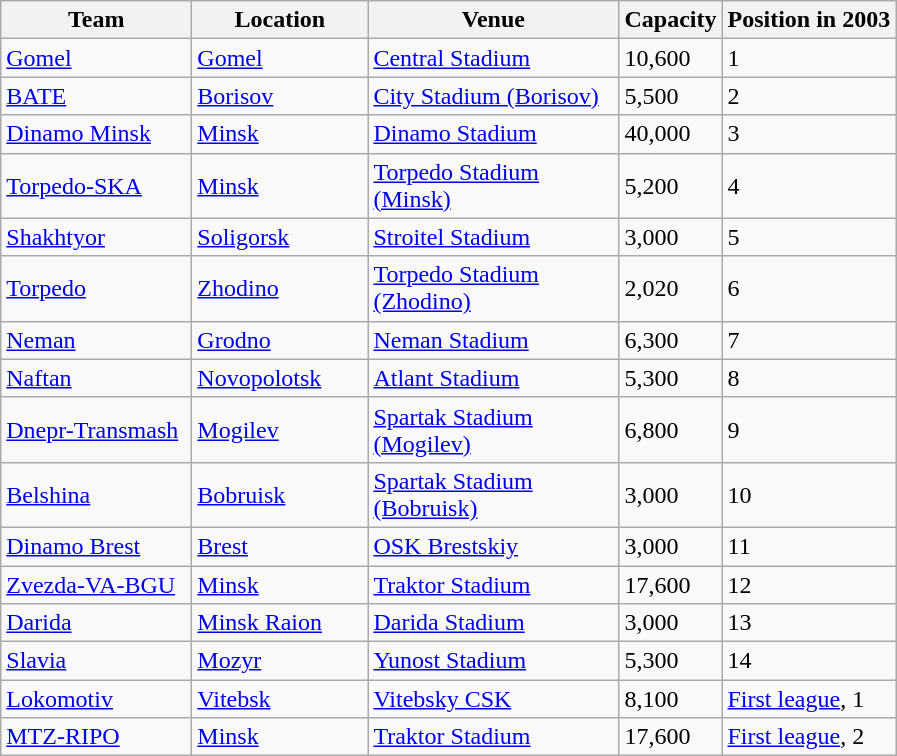<table class="wikitable sortable" style="text-align:left">
<tr>
<th>Team</th>
<th>Location</th>
<th>Venue</th>
<th>Capacity</th>
<th>Position in 2003</th>
</tr>
<tr>
<td width=120><a href='#'>Gomel</a></td>
<td width=110><a href='#'>Gomel</a></td>
<td width=160><a href='#'>Central Stadium</a></td>
<td>10,600</td>
<td>1</td>
</tr>
<tr>
<td><a href='#'>BATE</a></td>
<td><a href='#'>Borisov</a></td>
<td><a href='#'>City Stadium (Borisov)</a></td>
<td>5,500</td>
<td>2</td>
</tr>
<tr>
<td><a href='#'>Dinamo Minsk</a></td>
<td><a href='#'>Minsk</a></td>
<td><a href='#'>Dinamo Stadium</a></td>
<td>40,000</td>
<td>3</td>
</tr>
<tr>
<td><a href='#'>Torpedo-SKA</a></td>
<td><a href='#'>Minsk</a></td>
<td><a href='#'>Torpedo Stadium (Minsk)</a></td>
<td>5,200</td>
<td>4</td>
</tr>
<tr>
<td><a href='#'>Shakhtyor</a></td>
<td><a href='#'>Soligorsk</a></td>
<td><a href='#'>Stroitel Stadium</a></td>
<td>3,000</td>
<td>5</td>
</tr>
<tr>
<td><a href='#'>Torpedo</a></td>
<td><a href='#'>Zhodino</a></td>
<td><a href='#'>Torpedo Stadium (Zhodino)</a></td>
<td>2,020</td>
<td>6</td>
</tr>
<tr>
<td><a href='#'>Neman</a></td>
<td><a href='#'>Grodno</a></td>
<td><a href='#'>Neman Stadium</a></td>
<td>6,300</td>
<td>7</td>
</tr>
<tr>
<td><a href='#'>Naftan</a></td>
<td><a href='#'>Novopolotsk</a></td>
<td><a href='#'>Atlant Stadium</a></td>
<td>5,300</td>
<td>8</td>
</tr>
<tr>
<td><a href='#'>Dnepr-Transmash</a></td>
<td><a href='#'>Mogilev</a></td>
<td><a href='#'>Spartak Stadium (Mogilev)</a></td>
<td>6,800</td>
<td>9</td>
</tr>
<tr>
<td><a href='#'>Belshina</a></td>
<td><a href='#'>Bobruisk</a></td>
<td><a href='#'>Spartak Stadium (Bobruisk)</a></td>
<td>3,000</td>
<td>10</td>
</tr>
<tr>
<td><a href='#'>Dinamo Brest</a></td>
<td><a href='#'>Brest</a></td>
<td><a href='#'>OSK Brestskiy</a></td>
<td>3,000</td>
<td>11</td>
</tr>
<tr>
<td><a href='#'>Zvezda-VA-BGU</a></td>
<td><a href='#'>Minsk</a></td>
<td><a href='#'>Traktor Stadium</a></td>
<td>17,600</td>
<td>12</td>
</tr>
<tr>
<td><a href='#'>Darida</a></td>
<td><a href='#'>Minsk Raion</a></td>
<td><a href='#'>Darida Stadium</a></td>
<td>3,000</td>
<td>13</td>
</tr>
<tr>
<td><a href='#'>Slavia</a></td>
<td><a href='#'>Mozyr</a></td>
<td><a href='#'>Yunost Stadium</a></td>
<td>5,300</td>
<td>14</td>
</tr>
<tr>
<td><a href='#'>Lokomotiv</a></td>
<td><a href='#'>Vitebsk</a></td>
<td><a href='#'>Vitebsky CSK</a></td>
<td>8,100</td>
<td><a href='#'>First league</a>, 1</td>
</tr>
<tr>
<td><a href='#'>MTZ-RIPO</a></td>
<td><a href='#'>Minsk</a></td>
<td><a href='#'>Traktor Stadium</a></td>
<td>17,600</td>
<td><a href='#'>First league</a>, 2</td>
</tr>
</table>
